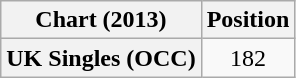<table class="wikitable plainrowheaders" style="text-align:center">
<tr>
<th scope="col">Chart (2013)</th>
<th scope="col">Position</th>
</tr>
<tr>
<th scope="row">UK Singles (OCC)</th>
<td style="text-align:center;">182</td>
</tr>
</table>
